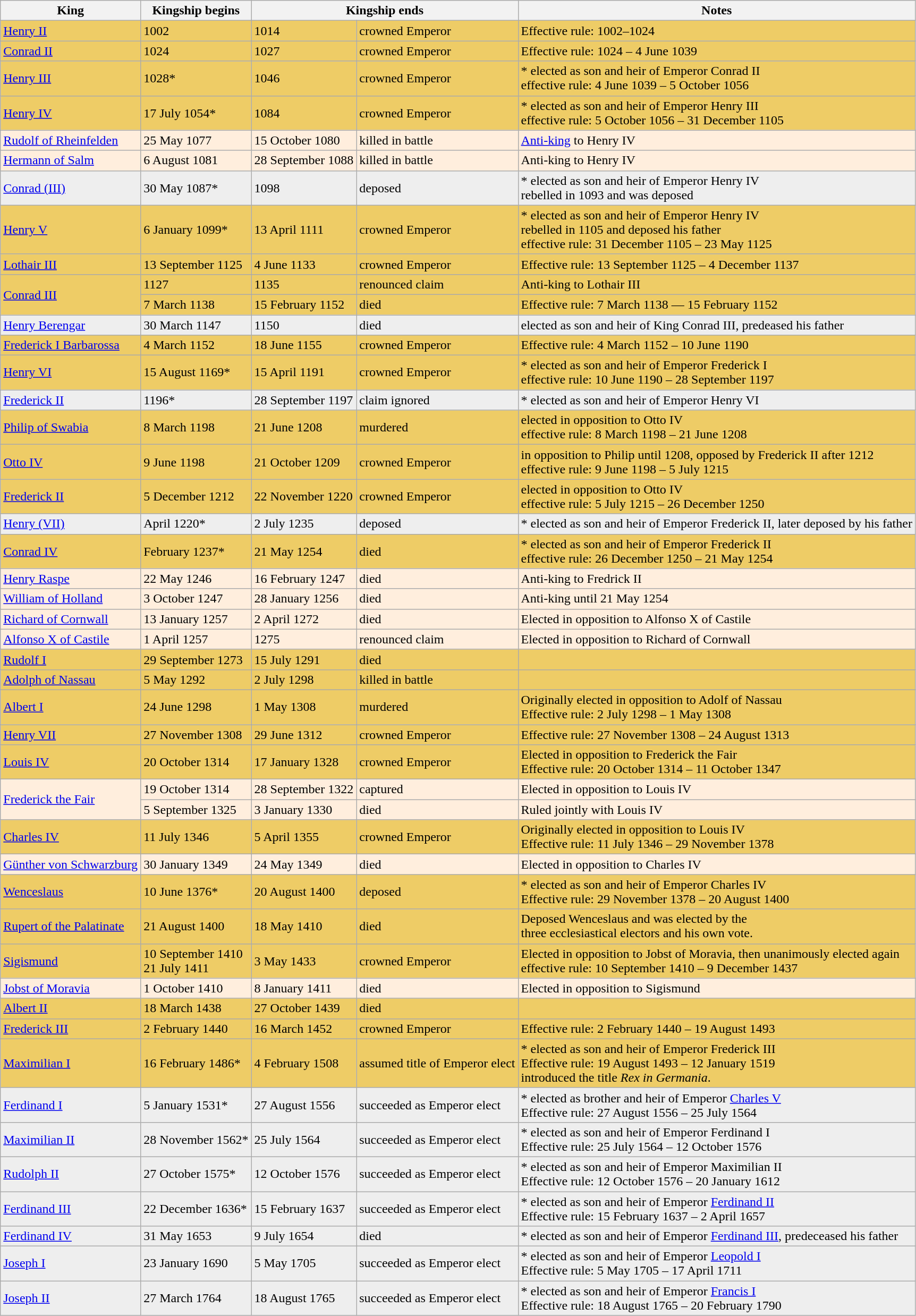<table class="wikitable">
<tr>
<th colspan="1">King</th>
<th colspan="1">Kingship begins</th>
<th colspan="2">Kingship ends</th>
<th colspan="1">Notes</th>
</tr>
<tr style="background:#ec6;">
<td><a href='#'>Henry II</a></td>
<td>1002</td>
<td>1014</td>
<td>crowned Emperor</td>
<td>Effective rule: 1002–1024</td>
</tr>
<tr style="background:#ec6;">
<td><a href='#'>Conrad II</a></td>
<td>1024</td>
<td>1027</td>
<td>crowned Emperor</td>
<td>Effective rule: 1024 – 4 June 1039</td>
</tr>
<tr style="background:#ec6;">
<td><a href='#'>Henry III</a></td>
<td>1028*</td>
<td>1046</td>
<td>crowned Emperor</td>
<td>* elected as son and heir of Emperor Conrad II<br>effective rule: 4 June 1039 – 5 October 1056</td>
</tr>
<tr style="background:#ec6;">
<td><a href='#'>Henry IV</a></td>
<td>17 July 1054*</td>
<td>1084</td>
<td>crowned Emperor</td>
<td>* elected as son and heir of Emperor Henry III<br>effective rule: 5 October 1056 – 31 December 1105</td>
</tr>
<tr style="background:#fed;">
<td><a href='#'>Rudolf of Rheinfelden</a></td>
<td>25 May 1077</td>
<td>15 October 1080</td>
<td>killed in battle</td>
<td><a href='#'>Anti-king</a> to Henry IV</td>
</tr>
<tr style="background:#fed;">
<td><a href='#'>Hermann of Salm</a></td>
<td>6 August 1081</td>
<td>28 September 1088</td>
<td>killed in battle</td>
<td>Anti-king to Henry IV</td>
</tr>
<tr style="background: #eee;">
<td><a href='#'>Conrad (III)</a></td>
<td>30 May 1087*</td>
<td>1098</td>
<td>deposed</td>
<td>* elected as son and heir of Emperor Henry IV<br>rebelled in 1093 and was deposed</td>
</tr>
<tr style="background:#ec6;">
<td><a href='#'>Henry V</a></td>
<td>6 January 1099*</td>
<td>13 April 1111</td>
<td>crowned Emperor</td>
<td>* elected as son and heir of Emperor Henry IV<br>rebelled in 1105 and deposed his father<br>effective rule: 31 December 1105 – 23 May 1125</td>
</tr>
<tr style="background:#ec6;">
<td><a href='#'>Lothair III</a></td>
<td>13 September 1125</td>
<td>4 June 1133</td>
<td>crowned Emperor</td>
<td>Effective rule: 13 September 1125 – 4 December 1137</td>
</tr>
<tr style="background:#ec6;">
<td rowspan="2"><a href='#'>Conrad III</a></td>
<td>1127</td>
<td>1135</td>
<td>renounced claim</td>
<td>Anti-king to Lothair III</td>
</tr>
<tr style="background:#ec6;">
<td>7 March 1138</td>
<td>15 February 1152</td>
<td>died</td>
<td>Effective rule: 7 March 1138 — 15 February 1152</td>
</tr>
<tr style="background: #eee;">
<td><a href='#'>Henry Berengar</a></td>
<td>30 March 1147</td>
<td>1150</td>
<td>died</td>
<td>elected as son and heir of King Conrad III, predeased his father</td>
</tr>
<tr style="background:#ec6;">
<td><a href='#'>Frederick I Barbarossa</a></td>
<td>4 March 1152</td>
<td>18 June 1155</td>
<td>crowned Emperor</td>
<td>Effective rule: 4 March 1152 – 10 June 1190</td>
</tr>
<tr style="background:#ec6;">
<td><a href='#'>Henry VI</a></td>
<td>15 August 1169*</td>
<td>15 April 1191</td>
<td>crowned Emperor</td>
<td>* elected as son and heir of Emperor Frederick I<br>effective rule: 10 June 1190 – 28 September 1197</td>
</tr>
<tr style="background: #eee;">
<td><a href='#'>Frederick II</a></td>
<td>1196*</td>
<td>28 September 1197</td>
<td>claim ignored</td>
<td>* elected as son and heir of Emperor Henry VI</td>
</tr>
<tr style="background:#ec6;">
<td><a href='#'>Philip of Swabia</a></td>
<td>8 March 1198</td>
<td>21 June 1208</td>
<td>murdered</td>
<td>elected in opposition to Otto IV<br>effective rule: 8 March 1198 – 21 June 1208</td>
</tr>
<tr style="background:#ec6;">
<td><a href='#'>Otto IV</a></td>
<td>9 June 1198</td>
<td>21 October 1209</td>
<td>crowned Emperor</td>
<td>in opposition to Philip until 1208, opposed by Frederick II after 1212<br>effective rule: 9 June 1198 – 5 July 1215</td>
</tr>
<tr style="background:#ec6;">
<td><a href='#'>Frederick II</a></td>
<td>5 December 1212</td>
<td>22 November 1220</td>
<td>crowned Emperor</td>
<td>elected in opposition to Otto IV<br>effective rule: 5 July 1215 – 26 December 1250</td>
</tr>
<tr style="background: #eee;">
<td><a href='#'>Henry (VII)</a></td>
<td>April 1220*</td>
<td>2 July 1235</td>
<td>deposed</td>
<td>* elected as son and heir of Emperor Frederick II, later deposed by his father</td>
</tr>
<tr style="background:#ec6;">
<td><a href='#'>Conrad IV</a></td>
<td>February 1237*</td>
<td>21 May 1254</td>
<td>died</td>
<td>* elected as son and heir of Emperor Frederick II<br>effective rule: 26 December 1250 – 21 May 1254</td>
</tr>
<tr style="background:#fed;">
<td><a href='#'>Henry Raspe</a></td>
<td>22 May 1246</td>
<td>16 February 1247</td>
<td>died</td>
<td>Anti-king to Fredrick II</td>
</tr>
<tr style="background:#fed;">
<td><a href='#'>William of Holland</a></td>
<td>3 October 1247</td>
<td>28 January 1256</td>
<td>died</td>
<td>Anti-king until 21 May 1254</td>
</tr>
<tr style="background:#fed;">
<td><a href='#'>Richard of Cornwall</a></td>
<td>13 January 1257</td>
<td>2 April 1272</td>
<td>died</td>
<td>Elected in opposition to Alfonso X of Castile</td>
</tr>
<tr style="background:#fed;">
<td><a href='#'>Alfonso X of Castile</a></td>
<td>1 April 1257</td>
<td>1275</td>
<td>renounced claim</td>
<td>Elected in opposition to Richard of Cornwall</td>
</tr>
<tr style="background:#ec6;">
<td><a href='#'>Rudolf I</a></td>
<td>29 September 1273</td>
<td>15 July 1291</td>
<td>died</td>
<td></td>
</tr>
<tr style="background:#ec6;">
<td><a href='#'>Adolph of Nassau</a></td>
<td>5 May 1292</td>
<td>2 July 1298</td>
<td>killed in battle</td>
<td></td>
</tr>
<tr style="background:#ec6;">
<td><a href='#'>Albert I</a></td>
<td>24 June 1298</td>
<td>1 May 1308</td>
<td>murdered</td>
<td>Originally elected in opposition to Adolf of Nassau<br>Effective rule: 2 July 1298 – 1 May 1308</td>
</tr>
<tr style="background:#ec6;">
<td><a href='#'>Henry VII</a></td>
<td>27 November 1308</td>
<td>29 June 1312</td>
<td>crowned Emperor</td>
<td>Effective rule: 27 November 1308 – 24 August 1313</td>
</tr>
<tr style="background:#ec6;">
<td><a href='#'>Louis IV</a></td>
<td>20 October 1314</td>
<td>17 January 1328</td>
<td>crowned Emperor</td>
<td>Elected in opposition to Frederick the Fair<br>Effective rule: 20 October 1314 – 11 October 1347</td>
</tr>
<tr style="background:#fed;">
<td rowspan="2"><a href='#'>Frederick the Fair</a></td>
<td>19 October 1314</td>
<td>28 September 1322</td>
<td>captured</td>
<td>Elected in opposition to Louis IV</td>
</tr>
<tr style="background:#fed;">
<td>5 September 1325</td>
<td>3 January 1330</td>
<td>died</td>
<td>Ruled jointly with Louis IV</td>
</tr>
<tr style="background:#ec6;">
<td><a href='#'>Charles IV</a></td>
<td>11 July 1346</td>
<td>5 April 1355</td>
<td>crowned Emperor</td>
<td>Originally elected in opposition to Louis IV<br>Effective rule: 11 July 1346 – 29 November 1378</td>
</tr>
<tr style="background:#fed;">
<td><a href='#'>Günther von Schwarzburg</a></td>
<td>30 January 1349</td>
<td>24 May 1349</td>
<td>died</td>
<td>Elected in opposition to Charles IV</td>
</tr>
<tr style="background:#ec6;">
<td><a href='#'>Wenceslaus</a></td>
<td>10 June 1376*</td>
<td>20 August 1400</td>
<td>deposed</td>
<td>* elected as son and heir of Emperor Charles IV<br>Effective rule: 29 November 1378 – 20 August 1400</td>
</tr>
<tr style="background:#ec6;">
<td><a href='#'>Rupert of the Palatinate</a></td>
<td>21 August 1400</td>
<td>18 May 1410</td>
<td>died</td>
<td>Deposed Wenceslaus and was elected by the<br>three ecclesiastical electors and his own vote.</td>
</tr>
<tr style="background:#ec6;">
<td><a href='#'>Sigismund</a></td>
<td>10 September 1410<br>21 July 1411</td>
<td>3 May 1433</td>
<td>crowned Emperor</td>
<td>Elected in opposition to Jobst of Moravia, then unanimously elected again<br>effective rule: 10 September 1410 – 9 December 1437</td>
</tr>
<tr style="background:#fed;">
<td><a href='#'>Jobst of Moravia</a></td>
<td>1 October 1410</td>
<td>8 January 1411</td>
<td>died</td>
<td>Elected in opposition to Sigismund</td>
</tr>
<tr style="background:#ec6;">
<td><a href='#'>Albert II</a></td>
<td>18 March 1438</td>
<td>27 October 1439</td>
<td>died</td>
<td></td>
</tr>
<tr style="background:#ec6;">
<td><a href='#'>Frederick III</a></td>
<td>2 February 1440</td>
<td>16 March 1452</td>
<td>crowned Emperor</td>
<td>Effective rule: 2 February 1440 – 19 August 1493</td>
</tr>
<tr style="background:#ec6;">
<td><a href='#'>Maximilian I</a></td>
<td>16 February 1486*</td>
<td>4 February 1508</td>
<td>assumed title of Emperor elect</td>
<td>* elected as son and heir of Emperor Frederick III<br>Effective rule: 19 August 1493 – 12 January 1519<br>introduced the title <em>Rex in Germania</em>.</td>
</tr>
<tr style="background: #eee;">
<td><a href='#'>Ferdinand I</a></td>
<td>5 January 1531*</td>
<td>27 August 1556</td>
<td>succeeded as Emperor elect</td>
<td>* elected as brother and heir of Emperor <a href='#'>Charles V</a><br>Effective rule: 27 August 1556 – 25 July 1564</td>
</tr>
<tr |- style="background: #eee;">
<td><a href='#'>Maximilian II</a></td>
<td>28 November 1562*</td>
<td>25 July 1564</td>
<td>succeeded as Emperor elect</td>
<td>* elected as son and heir of Emperor Ferdinand I<br>Effective rule: 25 July 1564 – 12 October 1576</td>
</tr>
<tr style="background: #eee;">
<td><a href='#'>Rudolph II</a></td>
<td>27 October 1575*</td>
<td>12 October 1576</td>
<td>succeeded as Emperor elect</td>
<td>* elected as son and heir of Emperor Maximilian II<br>Effective rule: 12 October 1576 – 20 January 1612</td>
</tr>
<tr style="background: #eee;">
<td><a href='#'>Ferdinand III</a></td>
<td>22 December 1636*</td>
<td>15 February 1637</td>
<td>succeeded as Emperor elect</td>
<td>* elected as son and heir of Emperor <a href='#'>Ferdinand II</a><br>Effective rule: 15 February 1637 – 2 April 1657</td>
</tr>
<tr style="background: #eee;">
<td><a href='#'>Ferdinand IV</a></td>
<td>31 May 1653</td>
<td>9 July 1654</td>
<td>died</td>
<td>* elected as son and heir of Emperor <a href='#'>Ferdinand III</a>, predeceased his father</td>
</tr>
<tr style="background: #eee;">
<td><a href='#'>Joseph I</a></td>
<td>23 January 1690</td>
<td>5 May 1705</td>
<td>succeeded as Emperor elect</td>
<td>* elected as son and heir of Emperor <a href='#'>Leopold I</a><br>Effective rule: 5 May 1705 – 17 April 1711</td>
</tr>
<tr style="background: #eee;">
<td><a href='#'>Joseph II</a></td>
<td>27 March 1764</td>
<td>18 August 1765</td>
<td>succeeded as Emperor elect</td>
<td>* elected as son and heir of Emperor <a href='#'>Francis I</a><br>Effective rule: 18 August 1765 – 20 February 1790</td>
</tr>
</table>
